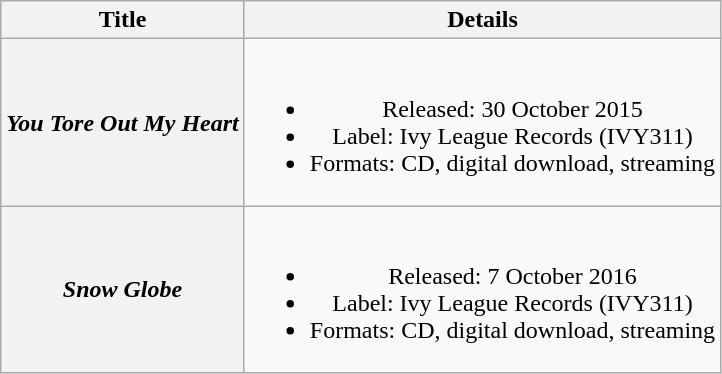<table class="wikitable plainrowheaders" style="text-align:center;">
<tr>
<th>Title</th>
<th>Details</th>
</tr>
<tr>
<th scope="row"><em>You Tore Out My Heart</em></th>
<td><br><ul><li>Released: 30 October 2015</li><li>Label: Ivy League Records (IVY311)</li><li>Formats: CD, digital download, streaming</li></ul></td>
</tr>
<tr>
<th scope="row"><em>Snow Globe</em></th>
<td><br><ul><li>Released: 7 October 2016</li><li>Label: Ivy League Records (IVY311)</li><li>Formats: CD, digital download, streaming</li></ul></td>
</tr>
</table>
